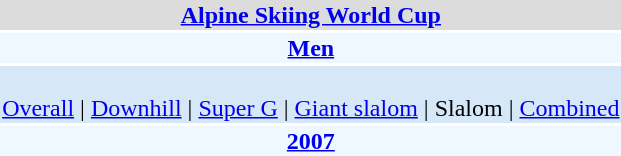<table align="right" class="toccolours" style="margin: 0 0 1em 1em;">
<tr>
<td colspan="2" align=center bgcolor=Gainsboro><strong><a href='#'>Alpine Skiing World Cup</a></strong></td>
</tr>
<tr>
<td colspan="2" align=center bgcolor=AliceBlue><strong><a href='#'>Men</a></strong></td>
</tr>
<tr>
<td colspan="2" align=center bgcolor=D6E8F8><br><a href='#'>Overall</a> | 
<a href='#'>Downhill</a> | 
<a href='#'>Super G</a> | 
<a href='#'>Giant slalom</a> | 
Slalom | 
<a href='#'>Combined</a></td>
</tr>
<tr>
<td colspan="2" align=center bgcolor=AliceBlue><strong><a href='#'>2007</a></strong></td>
</tr>
</table>
